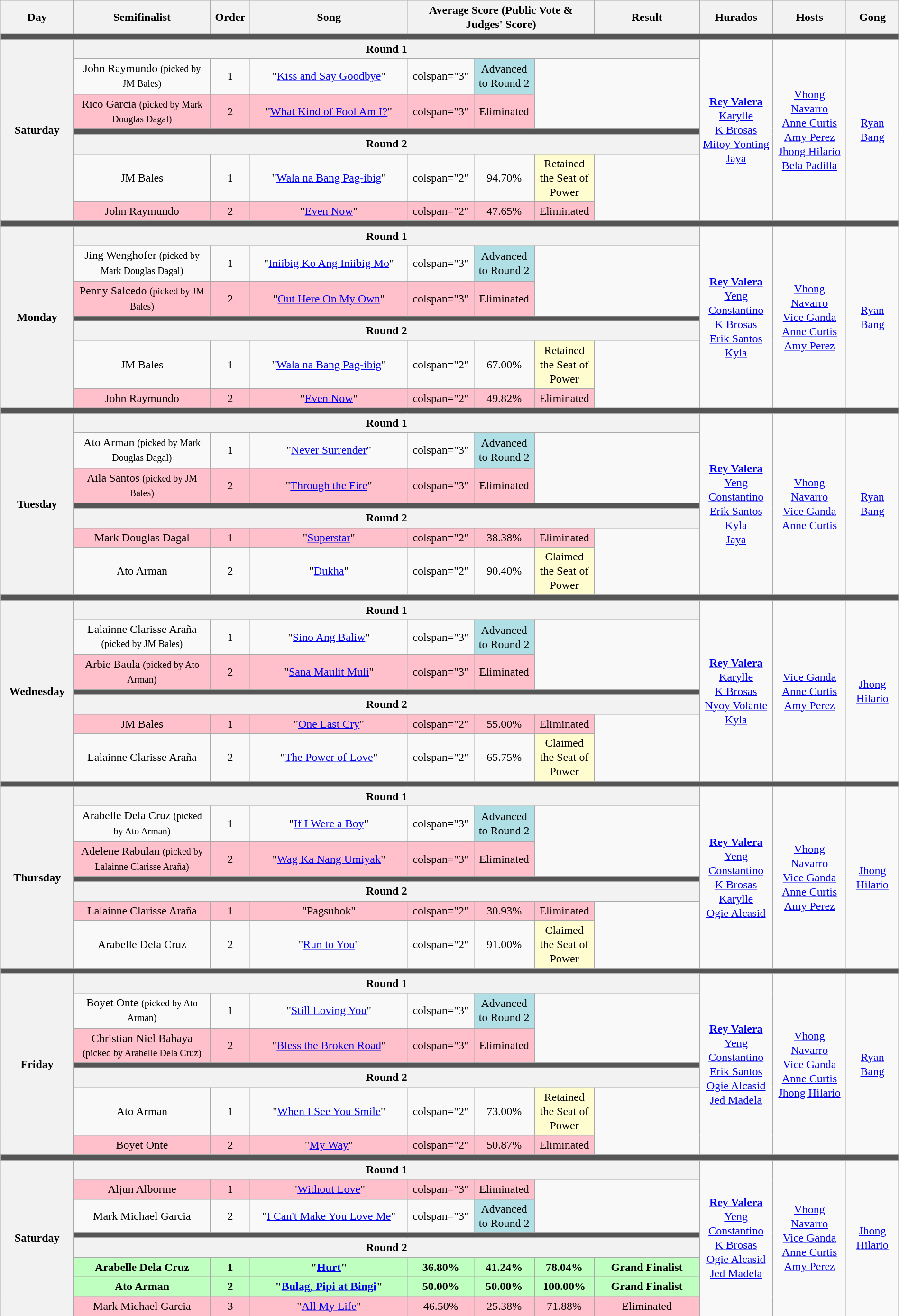<table class="wikitable style=" style="text-align:center;line-height:20px;width:100%" text-align:center">
<tr>
<th width="07%">Day</th>
<th width="13%">Semifinalist</th>
<th width="03%">Order</th>
<th width="15%">Song</th>
<th colspan="3" width="10%">Average Score (Public Vote & Judges' Score)</th>
<th width="10%">Result</th>
<th width="07%">Hurados</th>
<th width="07%">Hosts</th>
<th width="05%">Gong</th>
</tr>
<tr>
<th colspan="11" style="background-color:#555;"></th>
</tr>
<tr>
<th rowspan="7">Saturday<br></th>
<th colspan="7">Round 1</th>
<td rowspan="7"><strong><a href='#'>Rey Valera</a></strong><br><a href='#'>Karylle</a><br><a href='#'>K Brosas</a><br><a href='#'>Mitoy Yonting</a><br><a href='#'>Jaya</a></td>
<td rowspan="7"><a href='#'>Vhong Navarro</a><br><a href='#'>Anne Curtis</a><br><a href='#'>Amy Perez</a><br><a href='#'>Jhong Hilario</a><br><a href='#'>Bela Padilla</a></td>
<td rowspan="7"><a href='#'>Ryan Bang</a></td>
</tr>
<tr>
<td>John Raymundo <small>(picked by JM Bales)</small></td>
<td>1</td>
<td>"<a href='#'>Kiss and Say Goodbye</a>"</td>
<td>colspan="3" </td>
<td style="background-color:#b0e0e6;">Advanced to Round 2</td>
</tr>
<tr style="background:pink" |>
<td>Rico Garcia <small>(picked by Mark Douglas Dagal)</small></td>
<td>2</td>
<td>"<a href='#'>What Kind of Fool Am I?</a>"</td>
<td>colspan="3" </td>
<td>Eliminated</td>
</tr>
<tr>
<td colspan="7" style="background-color:#555;"></td>
</tr>
<tr>
<th colspan="7">Round 2</th>
</tr>
<tr>
<td>JM Bales</td>
<td>1</td>
<td>"<a href='#'>Wala na Bang Pag-ibig</a>"</td>
<td>colspan="2" </td>
<td>94.70%</td>
<td style="background-color:#fffdd0;">Retained the Seat of Power</td>
</tr>
<tr style="background:pink" |>
<td>John Raymundo</td>
<td>2</td>
<td>"<a href='#'>Even Now</a>"</td>
<td>colspan="2" </td>
<td>47.65%</td>
<td>Eliminated</td>
</tr>
<tr>
<th colspan="11" style="background-color:#555;"></th>
</tr>
<tr>
<th rowspan="7">Monday<br></th>
<th colspan="7">Round 1</th>
<td rowspan="7"><strong><a href='#'>Rey Valera</a></strong><br><a href='#'>Yeng Constantino</a><br><a href='#'>K Brosas</a><br><a href='#'>Erik Santos</a><br><a href='#'>Kyla</a></td>
<td rowspan="7"><a href='#'>Vhong Navarro</a><br><a href='#'>Vice Ganda</a><br><a href='#'>Anne Curtis</a><br><a href='#'>Amy Perez</a></td>
<td rowspan="7"><a href='#'>Ryan Bang</a></td>
</tr>
<tr>
<td>Jing Wenghofer <small>(picked by Mark Douglas Dagal)</small></td>
<td>1</td>
<td>"<a href='#'>Iniibig Ko Ang Iniibig Mo</a>"</td>
<td>colspan="3" </td>
<td style="background-color:#b0e0e6;">Advanced to Round 2</td>
</tr>
<tr style="background:pink" |>
<td>Penny Salcedo <small>(picked by JM Bales)</small></td>
<td>2</td>
<td>"<a href='#'>Out Here On My Own</a>"</td>
<td>colspan="3" </td>
<td>Eliminated</td>
</tr>
<tr>
<td colspan="7" style="background-color:#555;"></td>
</tr>
<tr>
<th colspan="7">Round 2</th>
</tr>
<tr>
<td>JM Bales</td>
<td>1</td>
<td>"<a href='#'>Wala na Bang Pag-ibig</a>"</td>
<td>colspan="2" </td>
<td>67.00%</td>
<td style="background-color:#fffdd0;">Retained the Seat of Power</td>
</tr>
<tr style="background:pink" |>
<td>John Raymundo</td>
<td>2</td>
<td>"<a href='#'>Even Now</a>"</td>
<td>colspan="2" </td>
<td>49.82%</td>
<td>Eliminated</td>
</tr>
<tr>
<th colspan="11" style="background-color:#555;"></th>
</tr>
<tr>
<th rowspan="7">Tuesday<br></th>
<th colspan="7">Round 1</th>
<td rowspan="7"><strong><a href='#'>Rey Valera</a></strong><br><a href='#'>Yeng Constantino</a><br><a href='#'>Erik Santos</a><br><a href='#'>Kyla</a><br><a href='#'>Jaya</a></td>
<td rowspan="7"><a href='#'>Vhong Navarro</a><br><a href='#'>Vice Ganda</a><br><a href='#'>Anne Curtis</a></td>
<td rowspan="7"><a href='#'>Ryan Bang</a></td>
</tr>
<tr>
<td>Ato Arman <small>(picked by Mark Douglas Dagal)</small></td>
<td>1</td>
<td>"<a href='#'>Never Surrender</a>"</td>
<td>colspan="3" </td>
<td style="background-color:#b0e0e6;">Advanced to Round 2</td>
</tr>
<tr style="background:pink" |>
<td>Aila Santos <small>(picked by JM Bales)</small></td>
<td>2</td>
<td>"<a href='#'>Through the Fire</a>"</td>
<td>colspan="3" </td>
<td>Eliminated</td>
</tr>
<tr>
<td colspan="7" style="background-color:#555;"></td>
</tr>
<tr>
<th colspan="7">Round 2</th>
</tr>
<tr style="background:pink" |>
<td>Mark Douglas Dagal</td>
<td>1</td>
<td>"<a href='#'>Superstar</a>"</td>
<td>colspan="2" </td>
<td>38.38%</td>
<td>Eliminated</td>
</tr>
<tr>
<td>Ato Arman</td>
<td>2</td>
<td>"<a href='#'>Dukha</a>"</td>
<td>colspan="2" </td>
<td>90.40%</td>
<td style="background-color:#fffdd0;">Claimed the Seat of Power</td>
</tr>
<tr>
<th colspan="11" style="background-color:#555;"></th>
</tr>
<tr>
<th rowspan="7">Wednesday<br></th>
<th colspan="7">Round 1</th>
<td rowspan="7"><strong><a href='#'>Rey Valera</a></strong><br><a href='#'>Karylle</a><br><a href='#'>K Brosas</a><br><a href='#'>Nyoy Volante</a><br><a href='#'>Kyla</a></td>
<td rowspan="7"><a href='#'>Vice Ganda</a><br><a href='#'>Anne Curtis</a><br><a href='#'>Amy Perez</a></td>
<td rowspan="7"><a href='#'>Jhong Hilario</a></td>
</tr>
<tr>
<td>Lalainne Clarisse Araña <small>(picked by JM Bales)</small></td>
<td>1</td>
<td>"<a href='#'>Sino Ang Baliw</a>"</td>
<td>colspan="3" </td>
<td style="background-color:#b0e0e6;">Advanced to Round 2</td>
</tr>
<tr style="background:pink" |>
<td>Arbie Baula <small>(picked by Ato Arman)</small></td>
<td>2</td>
<td>"<a href='#'>Sana Maulit Muli</a>"</td>
<td>colspan="3" </td>
<td>Eliminated</td>
</tr>
<tr>
<td colspan="7" style="background-color:#555;"></td>
</tr>
<tr>
<th colspan="7">Round 2</th>
</tr>
<tr style="background:pink" |>
<td>JM Bales</td>
<td>1</td>
<td>"<a href='#'>One Last Cry</a>"</td>
<td>colspan="2" </td>
<td>55.00%</td>
<td>Eliminated</td>
</tr>
<tr>
<td>Lalainne Clarisse Araña</td>
<td>2</td>
<td>"<a href='#'>The Power of Love</a>"</td>
<td>colspan="2" </td>
<td>65.75%</td>
<td style="background-color:#fffdd0;">Claimed the Seat of Power</td>
</tr>
<tr>
<th colspan="11" style="background-color:#555;"></th>
</tr>
<tr>
<th rowspan="7">Thursday<br></th>
<th colspan="7">Round 1</th>
<td rowspan="7"><strong><a href='#'>Rey Valera</a></strong><br><a href='#'>Yeng Constantino</a><br><a href='#'>K Brosas</a><br><a href='#'>Karylle</a><br><a href='#'>Ogie Alcasid</a></td>
<td rowspan="7"><a href='#'>Vhong Navarro</a><br><a href='#'>Vice Ganda</a><br><a href='#'>Anne Curtis</a><br><a href='#'>Amy Perez</a></td>
<td rowspan="7"><a href='#'>Jhong Hilario</a></td>
</tr>
<tr>
<td>Arabelle Dela Cruz <small>(picked by Ato Arman)</small></td>
<td>1</td>
<td>"<a href='#'>If I Were a Boy</a>"</td>
<td>colspan="3" </td>
<td style="background-color:#b0e0e6;">Advanced to Round 2</td>
</tr>
<tr style="background:pink" |>
<td>Adelene Rabulan <small>(picked by Lalainne Clarisse Araña)</small></td>
<td>2</td>
<td>"<a href='#'>Wag Ka Nang Umiyak</a>"</td>
<td>colspan="3" </td>
<td>Eliminated</td>
</tr>
<tr>
<td colspan="7" style="background-color:#555;"></td>
</tr>
<tr>
<th colspan="7">Round 2</th>
</tr>
<tr style="background:pink" |>
<td>Lalainne Clarisse Araña</td>
<td>1</td>
<td>"Pagsubok"</td>
<td>colspan="2" </td>
<td>30.93%</td>
<td>Eliminated</td>
</tr>
<tr>
<td>Arabelle Dela Cruz</td>
<td>2</td>
<td>"<a href='#'>Run to You</a>"</td>
<td>colspan="2" </td>
<td>91.00%</td>
<td style="background-color:#fffdd0;">Claimed the Seat of Power</td>
</tr>
<tr>
<th colspan="11" style="background-color:#555;"></th>
</tr>
<tr>
<th rowspan="7">Friday<br></th>
<th colspan="7">Round 1</th>
<td rowspan="7"><strong><a href='#'>Rey Valera</a></strong><br><a href='#'>Yeng Constantino</a><br><a href='#'>Erik Santos</a><br><a href='#'>Ogie Alcasid</a><br><a href='#'>Jed Madela</a></td>
<td rowspan="7"><a href='#'>Vhong Navarro</a><br><a href='#'>Vice Ganda</a><br><a href='#'>Anne Curtis</a><br><a href='#'>Jhong Hilario</a></td>
<td rowspan="7"><a href='#'>Ryan Bang</a></td>
</tr>
<tr>
<td>Boyet Onte <small>(picked by Ato Arman)</small></td>
<td>1</td>
<td>"<a href='#'>Still Loving You</a>"</td>
<td>colspan="3" </td>
<td style="background-color:#b0e0e6;">Advanced to Round 2</td>
</tr>
<tr style="background:pink" |>
<td>Christian Niel Bahaya <small>(picked by Arabelle Dela Cruz)</small></td>
<td>2</td>
<td>"<a href='#'>Bless the Broken Road</a>"</td>
<td>colspan="3" </td>
<td>Eliminated</td>
</tr>
<tr>
<td colspan="7" style="background-color:#555;"></td>
</tr>
<tr>
<th colspan="7">Round 2</th>
</tr>
<tr>
<td>Ato Arman</td>
<td>1</td>
<td>"<a href='#'>When I See You Smile</a>"</td>
<td>colspan="2" </td>
<td>73.00%</td>
<td style="background-color:#fffdd0;">Retained the Seat of Power</td>
</tr>
<tr style="background:pink" |>
<td>Boyet Onte</td>
<td>2</td>
<td>"<a href='#'>My Way</a>"</td>
<td>colspan="2" </td>
<td>50.87%</td>
<td>Eliminated</td>
</tr>
<tr>
<th colspan="11" style="background-color:#555;"></th>
</tr>
<tr>
<th rowspan="8">Saturday<br></th>
<th colspan="7">Round 1</th>
<td rowspan="8"><strong><a href='#'>Rey Valera</a></strong><br><a href='#'>Yeng Constantino</a><br><a href='#'>K Brosas</a><br><a href='#'>Ogie Alcasid</a><br><a href='#'>Jed Madela</a></td>
<td rowspan="8"><a href='#'>Vhong Navarro</a><br><a href='#'>Vice Ganda</a><br><a href='#'>Anne Curtis</a><br><a href='#'>Amy Perez</a></td>
<td rowspan="8"><a href='#'>Jhong Hilario</a></td>
</tr>
<tr style="background:pink" |>
<td>Aljun Alborme</td>
<td>1</td>
<td>"<a href='#'>Without Love</a>"</td>
<td>colspan="3" </td>
<td>Eliminated</td>
</tr>
<tr>
<td>Mark Michael Garcia</td>
<td>2</td>
<td>"<a href='#'>I Can't Make You Love Me</a>"</td>
<td>colspan="3" </td>
<td style="background-color:#b0e0e6;">Advanced to Round 2</td>
</tr>
<tr>
<td colspan="7" style="background-color:#555;"></td>
</tr>
<tr>
<th colspan="7">Round 2</th>
</tr>
<tr style="background:#BFFFC0" |>
<td><strong>Arabelle Dela Cruz</strong></td>
<td><strong>1</strong></td>
<td><strong>"<a href='#'>Hurt</a>"</strong></td>
<td width="3.33%"><strong>36.80%</strong></td>
<td width="3.33%"><strong>41.24%</strong></td>
<td width="3.33%"><strong>78.04%</strong></td>
<td><strong>Grand Finalist</strong></td>
</tr>
<tr style="background:#BFFFC0" |>
<td><strong>Ato Arman</strong></td>
<td><strong>2</strong></td>
<td><strong>"<a href='#'>Bulag, Pipi at Bingi</a>"</strong></td>
<td><strong>50.00%</strong></td>
<td><strong>50.00%</strong></td>
<td><strong>100.00%</strong></td>
<td><strong>Grand Finalist</strong></td>
</tr>
<tr style="background:pink" |>
<td>Mark Michael Garcia</td>
<td>3</td>
<td>"<a href='#'>All My Life</a>"</td>
<td>46.50%</td>
<td>25.38%</td>
<td>71.88%</td>
<td>Eliminated</td>
</tr>
</table>
